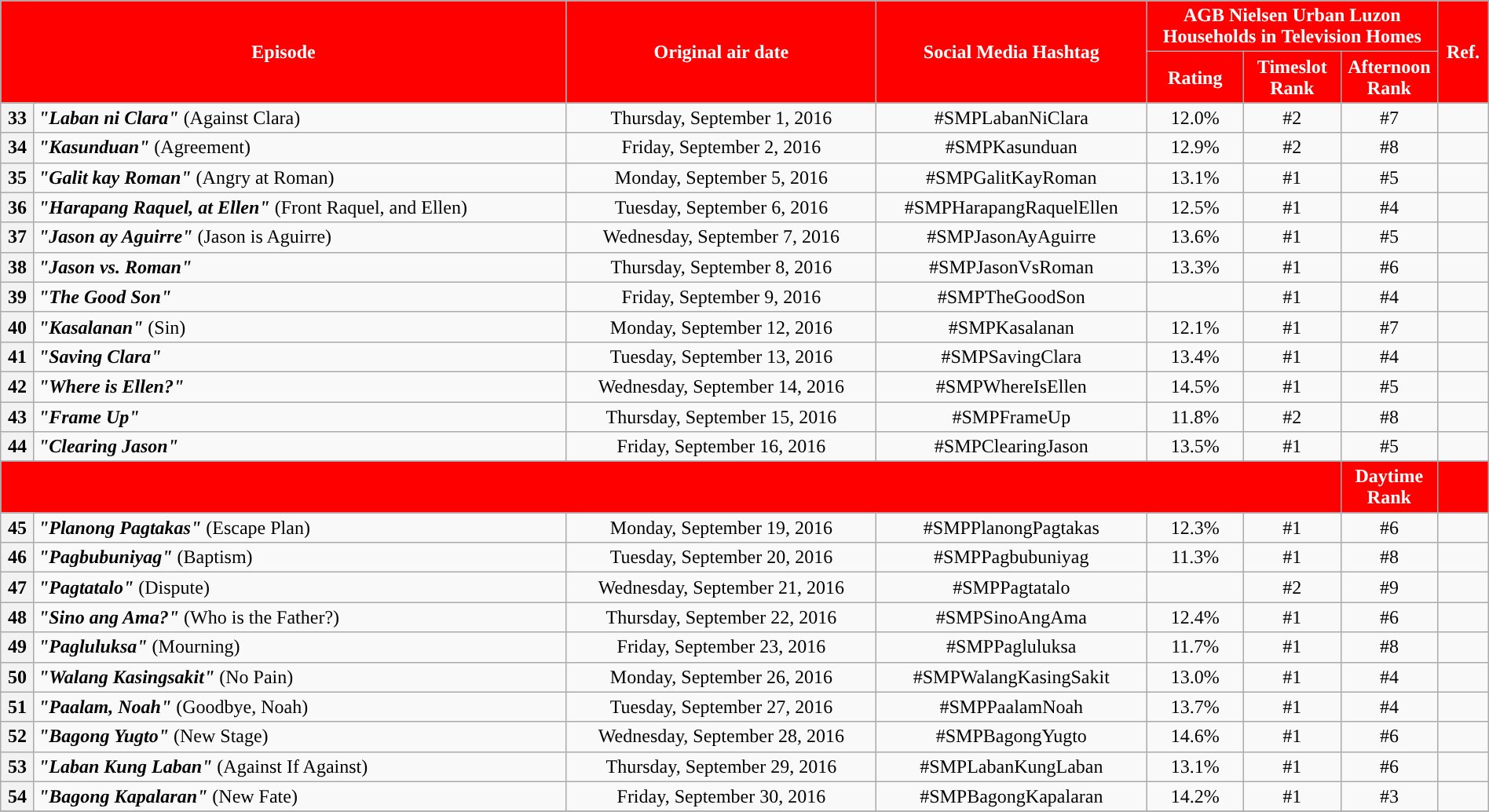<table class="wikitable" style="text-align:center; font-size:100%; line-height:18px;"  width="100%">
<tr>
<th colspan="2" rowspan="2" style="background-color:#FF0000; color:#ffffff;">Episode</th>
<th style="background:#FF0000; color:white" rowspan="2">Original air date</th>
<th style="background:#FF0000; color:white" rowspan="2">Social Media Hashtag</th>
<th style="background-color:#FF0000; color:#ffffff;" colspan="3">AGB Nielsen Urban Luzon Households in Television Homes</th>
<th rowspan="2" style="background:#FF0000; color:white">Ref.</th>
</tr>
<tr style="text-align: center style=">
<th style="background-color:#FF0000; width:75px; color:#ffffff;">Rating</th>
<th style="background-color:#FF0000; width:75px; color:#ffffff;">Timeslot Rank</th>
<th style="background-color:#FF0000; width:75px; color:#ffffff;">Afternoon Rank</th>
</tr>
<tr>
<th>33</th>
<td style="text-align: left;"><strong><em>"Laban ni Clara"</em></strong> (Against Clara)</td>
<td>Thursday, September 1, 2016</td>
<td>#SMPLabanNiClara</td>
<td>12.0%</td>
<td>#2</td>
<td>#7</td>
<td></td>
</tr>
<tr>
<th>34</th>
<td style="text-align: left;"><strong><em>"Kasunduan"</em></strong> (Agreement)</td>
<td>Friday, September 2, 2016</td>
<td>#SMPKasunduan</td>
<td>12.9%</td>
<td>#2</td>
<td>#8</td>
<td></td>
</tr>
<tr>
<th>35</th>
<td style="text-align: left;"><strong><em>"Galit kay Roman"</em></strong> (Angry at Roman)</td>
<td>Monday, September 5, 2016</td>
<td>#SMPGalitKayRoman</td>
<td>13.1%</td>
<td>#1</td>
<td>#5</td>
<td></td>
</tr>
<tr>
<th>36</th>
<td style="text-align: left;"><strong><em>"Harapang Raquel, at Ellen"</em></strong> (Front Raquel, and Ellen)</td>
<td>Tuesday, September 6, 2016</td>
<td>#SMPHarapangRaquelEllen</td>
<td>12.5%</td>
<td>#1</td>
<td>#4</td>
<td></td>
</tr>
<tr>
<th>37</th>
<td style="text-align: left;"><strong><em>"Jason ay Aguirre"</em></strong> (Jason is Aguirre)</td>
<td>Wednesday, September 7, 2016</td>
<td>#SMPJasonAyAguirre</td>
<td>13.6%</td>
<td>#1</td>
<td>#5</td>
<td></td>
</tr>
<tr>
<th>38</th>
<td style="text-align: left;"><strong><em>"Jason vs. Roman"</em></strong></td>
<td>Thursday, September 8, 2016</td>
<td>#SMPJasonVsRoman</td>
<td>13.3%</td>
<td>#1</td>
<td>#6</td>
<td></td>
</tr>
<tr>
<th>39</th>
<td style="text-align: left;"><strong><em>"The Good Son"</em></strong></td>
<td>Friday, September 9, 2016</td>
<td>#SMPTheGoodSon</td>
<td></td>
<td>#1</td>
<td>#4</td>
<td></td>
</tr>
<tr>
<th>40</th>
<td style="text-align: left;"><strong><em>"Kasalanan"</em></strong> (Sin)</td>
<td>Monday, September 12, 2016</td>
<td>#SMPKasalanan</td>
<td>12.1%</td>
<td>#1</td>
<td>#7</td>
<td></td>
</tr>
<tr>
<th>41</th>
<td style="text-align: left;"><strong><em>"Saving Clara"</em></strong></td>
<td>Tuesday, September 13, 2016</td>
<td>#SMPSavingClara</td>
<td>13.4%</td>
<td>#1</td>
<td>#4</td>
<td></td>
</tr>
<tr>
<th>42</th>
<td style="text-align: left;"><strong><em>"Where is Ellen?"</em></strong></td>
<td>Wednesday, September 14, 2016</td>
<td>#SMPWhereIsEllen</td>
<td>14.5%</td>
<td>#1</td>
<td>#5</td>
<td></td>
</tr>
<tr>
<th>43</th>
<td style="text-align: left;"><strong><em>"Frame Up"</em></strong></td>
<td>Thursday, September 15, 2016</td>
<td>#SMPFrameUp</td>
<td>11.8%</td>
<td>#2</td>
<td>#8</td>
<td></td>
</tr>
<tr>
<th>44</th>
<td style="text-align: left;"><strong><em>"Clearing Jason"</em></strong></td>
<td>Friday, September 16, 2016</td>
<td>#SMPClearingJason</td>
<td>13.5%</td>
<td>#1</td>
<td>#5</td>
<td></td>
</tr>
<tr>
</tr>
<tr>
<td colspan="6" rowspan="2" style="background:#FF0000; color:#ffffff"></td>
</tr>
<tr>
<th colspan="1" style="background:#FF0000; color:#ffffff">Daytime Rank</th>
<td rowspan="1" style="background:#FF0000; color:#ffffff"></td>
</tr>
<tr>
<th>45</th>
<td style="text-align: left;"><strong><em>"Planong Pagtakas"</em></strong> (Escape Plan)</td>
<td>Monday, September 19, 2016</td>
<td>#SMPPlanongPagtakas</td>
<td>12.3%</td>
<td>#1</td>
<td>#6</td>
<td></td>
</tr>
<tr>
<th>46</th>
<td style="text-align: left;"><strong><em>"Pagbubuniyag"</em></strong> (Baptism)</td>
<td>Tuesday, September 20, 2016</td>
<td>#SMPPagbubuniyag</td>
<td>11.3%</td>
<td>#1</td>
<td>#8</td>
<td></td>
</tr>
<tr>
<th>47</th>
<td style="text-align: left;"><strong><em>"Pagtatalo"</em></strong> (Dispute)</td>
<td>Wednesday, September 21, 2016</td>
<td>#SMPPagtatalo</td>
<td></td>
<td>#2</td>
<td>#9</td>
<td></td>
</tr>
<tr>
<th>48</th>
<td style="text-align: left;"><strong><em>"Sino ang Ama?"</em></strong> (Who is the Father?)</td>
<td>Thursday, September 22, 2016</td>
<td>#SMPSinoAngAma</td>
<td>12.4%</td>
<td>#1</td>
<td>#6</td>
<td></td>
</tr>
<tr>
<th>49</th>
<td style="text-align: left;"><strong><em>"Pagluluksa"</em></strong> (Mourning)</td>
<td>Friday, September 23, 2016</td>
<td>#SMPPagluluksa</td>
<td>11.7%</td>
<td>#1</td>
<td>#8</td>
<td></td>
</tr>
<tr>
<th>50</th>
<td style="text-align: left;"><strong><em>"Walang Kasingsakit"</em></strong> (No Pain)</td>
<td>Monday, September 26, 2016</td>
<td>#SMPWalangKasingSakit</td>
<td>13.0%</td>
<td>#1</td>
<td>#4</td>
<td></td>
</tr>
<tr>
<th>51</th>
<td style="text-align: left;"><strong><em>"Paalam, Noah"</em></strong> (Goodbye, Noah)</td>
<td>Tuesday, September 27, 2016</td>
<td>#SMPPaalamNoah</td>
<td>13.7%</td>
<td>#1</td>
<td>#4</td>
<td></td>
</tr>
<tr>
<th>52</th>
<td style="text-align: left;"><strong><em>"Bagong Yugto"</em></strong> (New Stage)</td>
<td>Wednesday, September 28, 2016</td>
<td>#SMPBagongYugto</td>
<td>14.6%</td>
<td>#1</td>
<td>#6</td>
<td></td>
</tr>
<tr>
<th>53</th>
<td style="text-align: left;"><strong><em>"Laban Kung Laban"</em></strong> (Against If Against)</td>
<td>Thursday, September 29, 2016</td>
<td>#SMPLabanKungLaban</td>
<td>13.1%</td>
<td>#1</td>
<td>#6</td>
<td></td>
</tr>
<tr>
<th>54</th>
<td style="text-align: left;"><strong><em>"Bagong Kapalaran"</em></strong> (New Fate)</td>
<td>Friday, September 30, 2016</td>
<td>#SMPBagongKapalaran</td>
<td>14.2%</td>
<td>#1</td>
<td>#3</td>
<td></td>
</tr>
<tr>
</tr>
</table>
